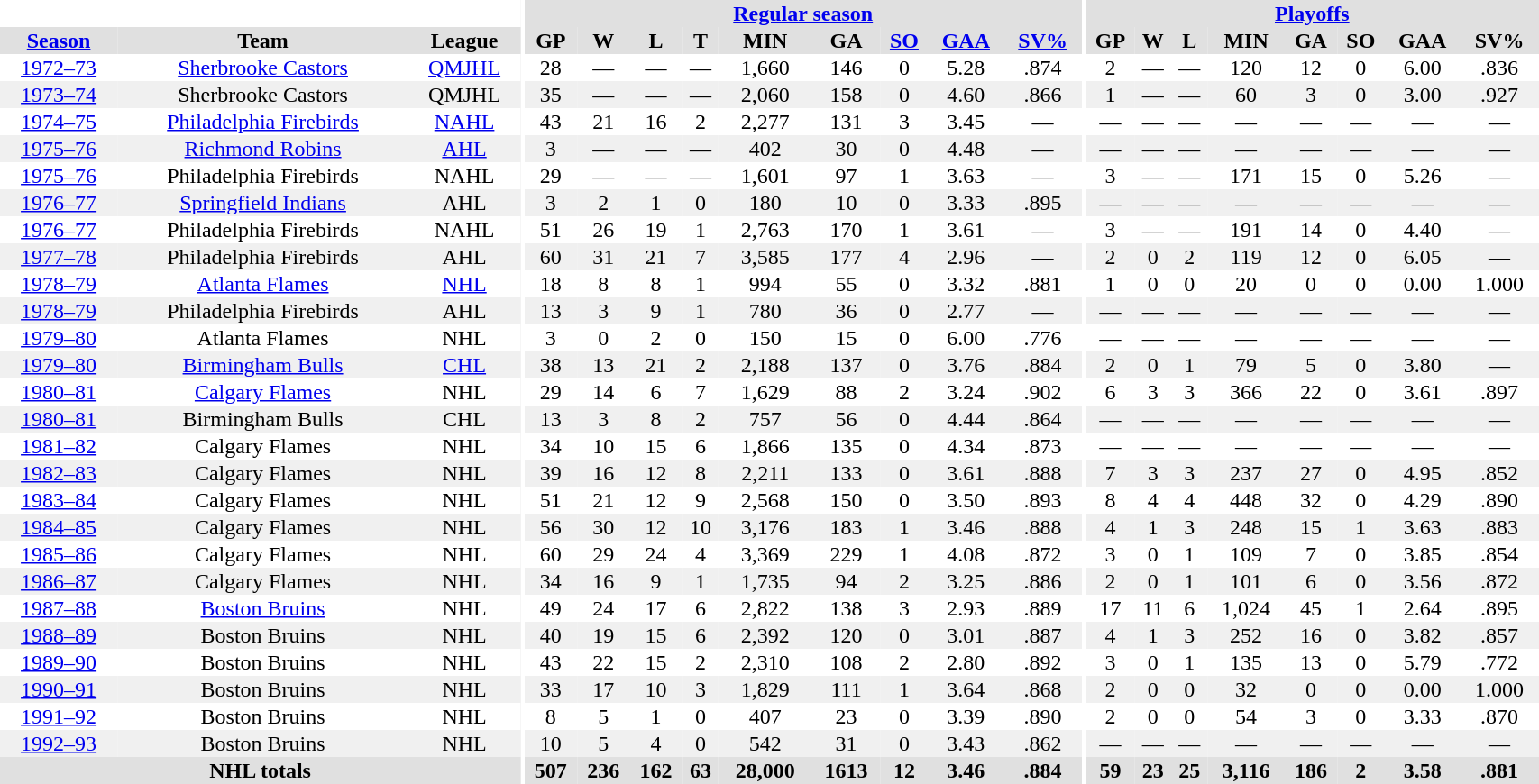<table border="0" cellpadding="1" cellspacing="0" style="text-align:center; width:90%">
<tr bgcolor="#e0e0e0">
<th colspan="3" bgcolor="#ffffff"></th>
<th rowspan="99" bgcolor="#ffffff"></th>
<th colspan="9" bgcolor="#e0e0e0"><a href='#'>Regular season</a></th>
<th rowspan="99" bgcolor="#ffffff"></th>
<th colspan="8" bgcolor="#e0e0e0"><a href='#'>Playoffs</a></th>
</tr>
<tr bgcolor="#e0e0e0">
<th><a href='#'>Season</a></th>
<th>Team</th>
<th>League</th>
<th>GP</th>
<th>W</th>
<th>L</th>
<th>T</th>
<th>MIN</th>
<th>GA</th>
<th><a href='#'>SO</a></th>
<th><a href='#'>GAA</a></th>
<th><a href='#'>SV%</a></th>
<th>GP</th>
<th>W</th>
<th>L</th>
<th>MIN</th>
<th>GA</th>
<th>SO</th>
<th>GAA</th>
<th>SV%</th>
</tr>
<tr>
<td><a href='#'>1972–73</a></td>
<td><a href='#'>Sherbrooke Castors</a></td>
<td><a href='#'>QMJHL</a></td>
<td>28</td>
<td>—</td>
<td>—</td>
<td>—</td>
<td>1,660</td>
<td>146</td>
<td>0</td>
<td>5.28</td>
<td>.874</td>
<td>2</td>
<td>—</td>
<td>—</td>
<td>120</td>
<td>12</td>
<td>0</td>
<td>6.00</td>
<td>.836</td>
</tr>
<tr bgcolor="#f0f0f0">
<td><a href='#'>1973–74</a></td>
<td>Sherbrooke Castors</td>
<td>QMJHL</td>
<td>35</td>
<td>—</td>
<td>—</td>
<td>—</td>
<td>2,060</td>
<td>158</td>
<td>0</td>
<td>4.60</td>
<td>.866</td>
<td>1</td>
<td>—</td>
<td>—</td>
<td>60</td>
<td>3</td>
<td>0</td>
<td>3.00</td>
<td>.927</td>
</tr>
<tr>
<td><a href='#'>1974–75</a></td>
<td><a href='#'>Philadelphia Firebirds</a></td>
<td><a href='#'>NAHL</a></td>
<td>43</td>
<td>21</td>
<td>16</td>
<td>2</td>
<td>2,277</td>
<td>131</td>
<td>3</td>
<td>3.45</td>
<td>—</td>
<td>—</td>
<td>—</td>
<td>—</td>
<td>—</td>
<td>—</td>
<td>—</td>
<td>—</td>
<td>—</td>
</tr>
<tr bgcolor="#f0f0f0">
<td><a href='#'>1975–76</a></td>
<td><a href='#'>Richmond Robins</a></td>
<td><a href='#'>AHL</a></td>
<td>3</td>
<td>—</td>
<td>—</td>
<td>—</td>
<td>402</td>
<td>30</td>
<td>0</td>
<td>4.48</td>
<td>—</td>
<td>—</td>
<td>—</td>
<td>—</td>
<td>—</td>
<td>—</td>
<td>—</td>
<td>—</td>
<td>—</td>
</tr>
<tr>
<td><a href='#'>1975–76</a></td>
<td>Philadelphia Firebirds</td>
<td>NAHL</td>
<td>29</td>
<td>—</td>
<td>—</td>
<td>—</td>
<td>1,601</td>
<td>97</td>
<td>1</td>
<td>3.63</td>
<td>—</td>
<td>3</td>
<td>—</td>
<td>—</td>
<td>171</td>
<td>15</td>
<td>0</td>
<td>5.26</td>
<td>—</td>
</tr>
<tr bgcolor="#f0f0f0">
<td><a href='#'>1976–77</a></td>
<td><a href='#'>Springfield Indians</a></td>
<td>AHL</td>
<td>3</td>
<td>2</td>
<td>1</td>
<td>0</td>
<td>180</td>
<td>10</td>
<td>0</td>
<td>3.33</td>
<td>.895</td>
<td>—</td>
<td>—</td>
<td>—</td>
<td>—</td>
<td>—</td>
<td>—</td>
<td>—</td>
<td>—</td>
</tr>
<tr>
<td><a href='#'>1976–77</a></td>
<td>Philadelphia Firebirds</td>
<td>NAHL</td>
<td>51</td>
<td>26</td>
<td>19</td>
<td>1</td>
<td>2,763</td>
<td>170</td>
<td>1</td>
<td>3.61</td>
<td>—</td>
<td>3</td>
<td>—</td>
<td>—</td>
<td>191</td>
<td>14</td>
<td>0</td>
<td>4.40</td>
<td>—</td>
</tr>
<tr bgcolor="#f0f0f0">
<td><a href='#'>1977–78</a></td>
<td>Philadelphia Firebirds</td>
<td>AHL</td>
<td>60</td>
<td>31</td>
<td>21</td>
<td>7</td>
<td>3,585</td>
<td>177</td>
<td>4</td>
<td>2.96</td>
<td>—</td>
<td>2</td>
<td>0</td>
<td>2</td>
<td>119</td>
<td>12</td>
<td>0</td>
<td>6.05</td>
<td>—</td>
</tr>
<tr>
<td><a href='#'>1978–79</a></td>
<td><a href='#'>Atlanta Flames</a></td>
<td><a href='#'>NHL</a></td>
<td>18</td>
<td>8</td>
<td>8</td>
<td>1</td>
<td>994</td>
<td>55</td>
<td>0</td>
<td>3.32</td>
<td>.881</td>
<td>1</td>
<td>0</td>
<td>0</td>
<td>20</td>
<td>0</td>
<td>0</td>
<td>0.00</td>
<td>1.000</td>
</tr>
<tr bgcolor="#f0f0f0">
<td><a href='#'>1978–79</a></td>
<td>Philadelphia Firebirds</td>
<td>AHL</td>
<td>13</td>
<td>3</td>
<td>9</td>
<td>1</td>
<td>780</td>
<td>36</td>
<td>0</td>
<td>2.77</td>
<td>—</td>
<td>—</td>
<td>—</td>
<td>—</td>
<td>—</td>
<td>—</td>
<td>—</td>
<td>—</td>
<td>—</td>
</tr>
<tr>
<td><a href='#'>1979–80</a></td>
<td>Atlanta Flames</td>
<td>NHL</td>
<td>3</td>
<td>0</td>
<td>2</td>
<td>0</td>
<td>150</td>
<td>15</td>
<td>0</td>
<td>6.00</td>
<td>.776</td>
<td>—</td>
<td>—</td>
<td>—</td>
<td>—</td>
<td>—</td>
<td>—</td>
<td>—</td>
<td>—</td>
</tr>
<tr bgcolor="#f0f0f0">
<td><a href='#'>1979–80</a></td>
<td><a href='#'>Birmingham Bulls</a></td>
<td><a href='#'>CHL</a></td>
<td>38</td>
<td>13</td>
<td>21</td>
<td>2</td>
<td>2,188</td>
<td>137</td>
<td>0</td>
<td>3.76</td>
<td>.884</td>
<td>2</td>
<td>0</td>
<td>1</td>
<td>79</td>
<td>5</td>
<td>0</td>
<td>3.80</td>
<td>—</td>
</tr>
<tr>
<td><a href='#'>1980–81</a></td>
<td><a href='#'>Calgary Flames</a></td>
<td>NHL</td>
<td>29</td>
<td>14</td>
<td>6</td>
<td>7</td>
<td>1,629</td>
<td>88</td>
<td>2</td>
<td>3.24</td>
<td>.902</td>
<td>6</td>
<td>3</td>
<td>3</td>
<td>366</td>
<td>22</td>
<td>0</td>
<td>3.61</td>
<td>.897</td>
</tr>
<tr bgcolor="#f0f0f0">
<td><a href='#'>1980–81</a></td>
<td>Birmingham Bulls</td>
<td>CHL</td>
<td>13</td>
<td>3</td>
<td>8</td>
<td>2</td>
<td>757</td>
<td>56</td>
<td>0</td>
<td>4.44</td>
<td>.864</td>
<td>—</td>
<td>—</td>
<td>—</td>
<td>—</td>
<td>—</td>
<td>—</td>
<td>—</td>
<td>—</td>
</tr>
<tr>
<td><a href='#'>1981–82</a></td>
<td>Calgary Flames</td>
<td>NHL</td>
<td>34</td>
<td>10</td>
<td>15</td>
<td>6</td>
<td>1,866</td>
<td>135</td>
<td>0</td>
<td>4.34</td>
<td>.873</td>
<td>—</td>
<td>—</td>
<td>—</td>
<td>—</td>
<td>—</td>
<td>—</td>
<td>—</td>
<td>—</td>
</tr>
<tr bgcolor="#f0f0f0">
<td><a href='#'>1982–83</a></td>
<td>Calgary Flames</td>
<td>NHL</td>
<td>39</td>
<td>16</td>
<td>12</td>
<td>8</td>
<td>2,211</td>
<td>133</td>
<td>0</td>
<td>3.61</td>
<td>.888</td>
<td>7</td>
<td>3</td>
<td>3</td>
<td>237</td>
<td>27</td>
<td>0</td>
<td>4.95</td>
<td>.852</td>
</tr>
<tr>
<td><a href='#'>1983–84</a></td>
<td>Calgary Flames</td>
<td>NHL</td>
<td>51</td>
<td>21</td>
<td>12</td>
<td>9</td>
<td>2,568</td>
<td>150</td>
<td>0</td>
<td>3.50</td>
<td>.893</td>
<td>8</td>
<td>4</td>
<td>4</td>
<td>448</td>
<td>32</td>
<td>0</td>
<td>4.29</td>
<td>.890</td>
</tr>
<tr bgcolor="#f0f0f0">
<td><a href='#'>1984–85</a></td>
<td>Calgary Flames</td>
<td>NHL</td>
<td>56</td>
<td>30</td>
<td>12</td>
<td>10</td>
<td>3,176</td>
<td>183</td>
<td>1</td>
<td>3.46</td>
<td>.888</td>
<td>4</td>
<td>1</td>
<td>3</td>
<td>248</td>
<td>15</td>
<td>1</td>
<td>3.63</td>
<td>.883</td>
</tr>
<tr>
<td><a href='#'>1985–86</a></td>
<td>Calgary Flames</td>
<td>NHL</td>
<td>60</td>
<td>29</td>
<td>24</td>
<td>4</td>
<td>3,369</td>
<td>229</td>
<td>1</td>
<td>4.08</td>
<td>.872</td>
<td>3</td>
<td>0</td>
<td>1</td>
<td>109</td>
<td>7</td>
<td>0</td>
<td>3.85</td>
<td>.854</td>
</tr>
<tr bgcolor="#f0f0f0">
<td><a href='#'>1986–87</a></td>
<td>Calgary Flames</td>
<td>NHL</td>
<td>34</td>
<td>16</td>
<td>9</td>
<td>1</td>
<td>1,735</td>
<td>94</td>
<td>2</td>
<td>3.25</td>
<td>.886</td>
<td>2</td>
<td>0</td>
<td>1</td>
<td>101</td>
<td>6</td>
<td>0</td>
<td>3.56</td>
<td>.872</td>
</tr>
<tr>
<td><a href='#'>1987–88</a></td>
<td><a href='#'>Boston Bruins</a></td>
<td>NHL</td>
<td>49</td>
<td>24</td>
<td>17</td>
<td>6</td>
<td>2,822</td>
<td>138</td>
<td>3</td>
<td>2.93</td>
<td>.889</td>
<td>17</td>
<td>11</td>
<td>6</td>
<td>1,024</td>
<td>45</td>
<td>1</td>
<td>2.64</td>
<td>.895</td>
</tr>
<tr bgcolor="#f0f0f0">
<td><a href='#'>1988–89</a></td>
<td>Boston Bruins</td>
<td>NHL</td>
<td>40</td>
<td>19</td>
<td>15</td>
<td>6</td>
<td>2,392</td>
<td>120</td>
<td>0</td>
<td>3.01</td>
<td>.887</td>
<td>4</td>
<td>1</td>
<td>3</td>
<td>252</td>
<td>16</td>
<td>0</td>
<td>3.82</td>
<td>.857</td>
</tr>
<tr>
<td><a href='#'>1989–90</a></td>
<td>Boston Bruins</td>
<td>NHL</td>
<td>43</td>
<td>22</td>
<td>15</td>
<td>2</td>
<td>2,310</td>
<td>108</td>
<td>2</td>
<td>2.80</td>
<td>.892</td>
<td>3</td>
<td>0</td>
<td>1</td>
<td>135</td>
<td>13</td>
<td>0</td>
<td>5.79</td>
<td>.772</td>
</tr>
<tr bgcolor="#f0f0f0">
<td><a href='#'>1990–91</a></td>
<td>Boston Bruins</td>
<td>NHL</td>
<td>33</td>
<td>17</td>
<td>10</td>
<td>3</td>
<td>1,829</td>
<td>111</td>
<td>1</td>
<td>3.64</td>
<td>.868</td>
<td>2</td>
<td>0</td>
<td>0</td>
<td>32</td>
<td>0</td>
<td>0</td>
<td>0.00</td>
<td>1.000</td>
</tr>
<tr>
<td><a href='#'>1991–92</a></td>
<td>Boston Bruins</td>
<td>NHL</td>
<td>8</td>
<td>5</td>
<td>1</td>
<td>0</td>
<td>407</td>
<td>23</td>
<td>0</td>
<td>3.39</td>
<td>.890</td>
<td>2</td>
<td>0</td>
<td>0</td>
<td>54</td>
<td>3</td>
<td>0</td>
<td>3.33</td>
<td>.870</td>
</tr>
<tr bgcolor="#f0f0f0">
<td><a href='#'>1992–93</a></td>
<td>Boston Bruins</td>
<td>NHL</td>
<td>10</td>
<td>5</td>
<td>4</td>
<td>0</td>
<td>542</td>
<td>31</td>
<td>0</td>
<td>3.43</td>
<td>.862</td>
<td>—</td>
<td>—</td>
<td>—</td>
<td>—</td>
<td>—</td>
<td>—</td>
<td>—</td>
<td>—</td>
</tr>
<tr bgcolor="#e0e0e0">
<th colspan="3">NHL totals</th>
<th>507</th>
<th>236</th>
<th>162</th>
<th>63</th>
<th>28,000</th>
<th>1613</th>
<th>12</th>
<th>3.46</th>
<th>.884</th>
<th>59</th>
<th>23</th>
<th>25</th>
<th>3,116</th>
<th>186</th>
<th>2</th>
<th>3.58</th>
<th>.881</th>
</tr>
</table>
